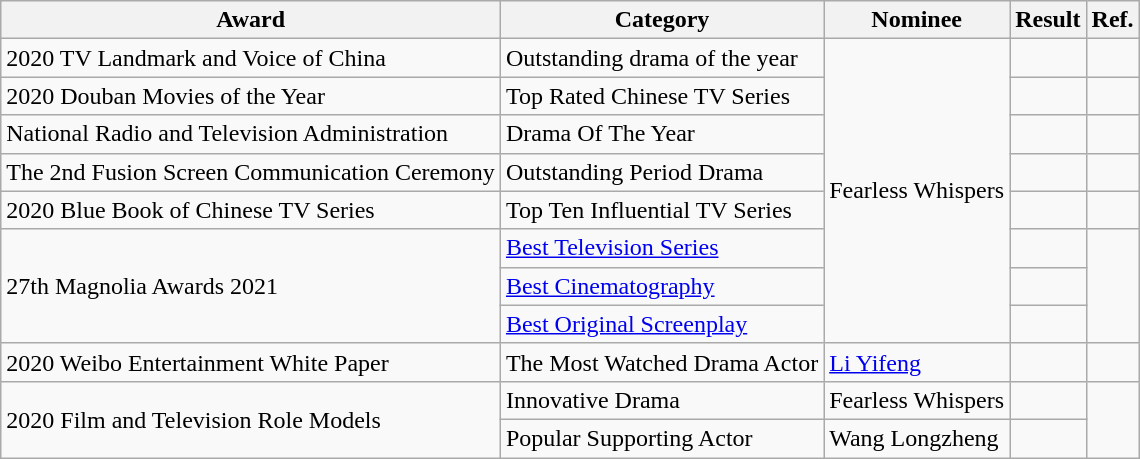<table class="wikitable">
<tr>
<th>Award</th>
<th>Category</th>
<th>Nominee</th>
<th>Result</th>
<th>Ref.</th>
</tr>
<tr>
<td>2020 TV Landmark and Voice of China</td>
<td>Outstanding drama of the year</td>
<td rowspan="8">Fearless Whispers</td>
<td></td>
<td></td>
</tr>
<tr>
<td>2020 Douban Movies of the Year</td>
<td>Top Rated Chinese TV Series</td>
<td></td>
<td></td>
</tr>
<tr>
<td>National Radio and Television Administration</td>
<td>Drama Of The Year</td>
<td></td>
<td></td>
</tr>
<tr>
<td>The 2nd Fusion Screen Communication Ceremony</td>
<td>Outstanding Period Drama</td>
<td></td>
<td></td>
</tr>
<tr>
<td>2020 Blue Book of Chinese TV Series</td>
<td>Top Ten Influential TV Series</td>
<td></td>
<td></td>
</tr>
<tr>
<td rowspan="3">27th Magnolia Awards 2021</td>
<td><a href='#'>Best Television Series</a></td>
<td></td>
<td rowspan="3"></td>
</tr>
<tr>
<td><a href='#'>Best Cinematography</a></td>
<td></td>
</tr>
<tr>
<td><a href='#'>Best Original Screenplay</a></td>
<td></td>
</tr>
<tr>
<td>2020 Weibo Entertainment White Paper</td>
<td>The Most Watched Drama Actor</td>
<td><a href='#'>Li Yifeng</a></td>
<td></td>
<td></td>
</tr>
<tr>
<td rowspan="2">2020 Film and Television Role Models</td>
<td>Innovative Drama</td>
<td>Fearless Whispers</td>
<td></td>
<td rowspan="2"></td>
</tr>
<tr>
<td>Popular Supporting Actor</td>
<td>Wang Longzheng</td>
<td></td>
</tr>
</table>
